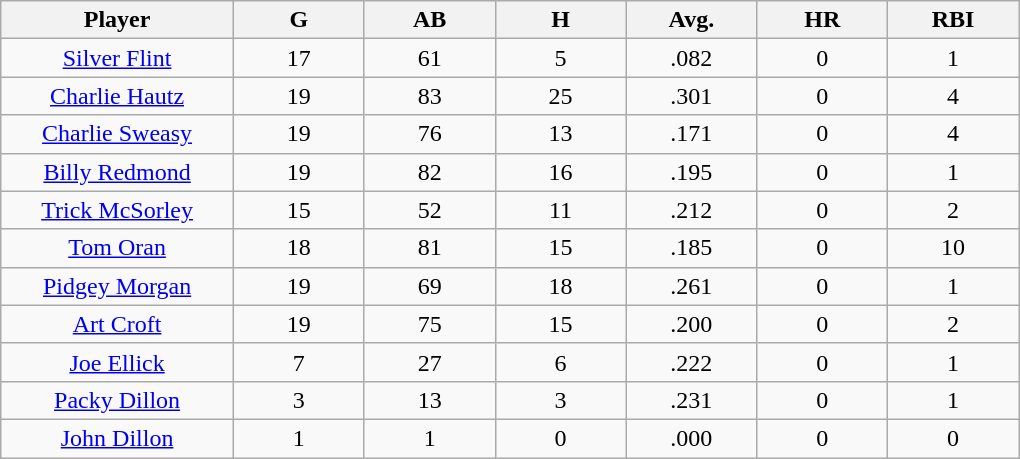<table class="wikitable sortable">
<tr>
<th bgcolor="#DDDDFF" width="16%">Player</th>
<th bgcolor="#DDDDFF" width="9%">G</th>
<th bgcolor="#DDDDFF" width="9%">AB</th>
<th bgcolor="#DDDDFF" width="9%">H</th>
<th bgcolor="#DDDDFF" width="9%">Avg.</th>
<th bgcolor="#DDDDFF" width="9%">HR</th>
<th bgcolor="#DDDDFF" width="9%">RBI</th>
</tr>
<tr align=center>
<td><a href='#'>Silver Flint</a></td>
<td>17</td>
<td>61</td>
<td>5</td>
<td>.082</td>
<td>0</td>
<td>1</td>
</tr>
<tr align=center>
<td><a href='#'>Charlie Hautz</a></td>
<td>19</td>
<td>83</td>
<td>25</td>
<td>.301</td>
<td>0</td>
<td>4</td>
</tr>
<tr align=center>
<td><a href='#'>Charlie Sweasy</a></td>
<td>19</td>
<td>76</td>
<td>13</td>
<td>.171</td>
<td>0</td>
<td>4</td>
</tr>
<tr align=center>
<td><a href='#'>Billy Redmond</a></td>
<td>19</td>
<td>82</td>
<td>16</td>
<td>.195</td>
<td>0</td>
<td>1</td>
</tr>
<tr align=center>
<td><a href='#'>Trick McSorley</a></td>
<td>15</td>
<td>52</td>
<td>11</td>
<td>.212</td>
<td>0</td>
<td>2</td>
</tr>
<tr align=center>
<td><a href='#'>Tom Oran</a></td>
<td>18</td>
<td>81</td>
<td>15</td>
<td>.185</td>
<td>0</td>
<td>10</td>
</tr>
<tr align=center>
<td><a href='#'>Pidgey Morgan</a></td>
<td>19</td>
<td>69</td>
<td>18</td>
<td>.261</td>
<td>0</td>
<td>1</td>
</tr>
<tr align=center>
<td><a href='#'>Art Croft</a></td>
<td>19</td>
<td>75</td>
<td>15</td>
<td>.200</td>
<td>0</td>
<td>2</td>
</tr>
<tr align=center>
<td><a href='#'>Joe Ellick</a></td>
<td>7</td>
<td>27</td>
<td>6</td>
<td>.222</td>
<td>0</td>
<td>1</td>
</tr>
<tr align=center>
<td><a href='#'>Packy Dillon</a></td>
<td>3</td>
<td>13</td>
<td>3</td>
<td>.231</td>
<td>0</td>
<td>1</td>
</tr>
<tr align=center>
<td><a href='#'>John Dillon</a></td>
<td>1</td>
<td>1</td>
<td>0</td>
<td>.000</td>
<td>0</td>
<td>0</td>
</tr>
</table>
